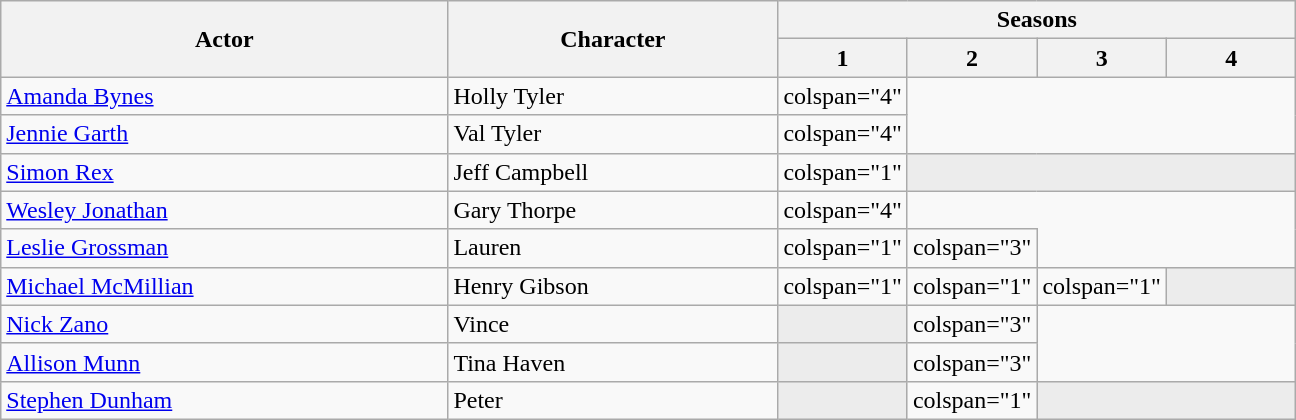<table class="wikitable">
<tr>
<th rowspan="2">Actor</th>
<th rowspan="2">Character</th>
<th colspan="4">Seasons</th>
</tr>
<tr>
<th style="width:10%;">1</th>
<th style="width:10%;">2</th>
<th style="width:10%;">3</th>
<th style="width:10%;">4</th>
</tr>
<tr>
<td><a href='#'>Amanda Bynes</a></td>
<td>Holly Tyler</td>
<td>colspan="4" </td>
</tr>
<tr>
<td><a href='#'>Jennie Garth</a></td>
<td>Val Tyler</td>
<td>colspan="4" </td>
</tr>
<tr>
<td><a href='#'>Simon Rex</a></td>
<td>Jeff Campbell</td>
<td>colspan="1" </td>
<td colspan="3" style="background: #ececec; color: grey; vertical-align: middle; text-align: center; " class="table-na"></td>
</tr>
<tr>
<td><a href='#'>Wesley Jonathan</a></td>
<td>Gary Thorpe</td>
<td>colspan="4" </td>
</tr>
<tr>
<td><a href='#'>Leslie Grossman</a></td>
<td>Lauren</td>
<td>colspan="1" </td>
<td>colspan="3" </td>
</tr>
<tr>
<td><a href='#'>Michael McMillian</a></td>
<td>Henry Gibson</td>
<td>colspan="1" </td>
<td>colspan="1" </td>
<td>colspan="1" </td>
<td colspan="1" style="background: #ececec; color: grey; vertical-align: middle; text-align: center; " class="table-na"></td>
</tr>
<tr>
<td><a href='#'>Nick Zano</a></td>
<td>Vince</td>
<td colspan="1" style="background: #ececec; color: grey; vertical-align: middle; text-align: center; " class="table-na"></td>
<td>colspan="3" </td>
</tr>
<tr>
<td><a href='#'>Allison Munn</a></td>
<td>Tina Haven</td>
<td colspan="1" style="background: #ececec; color: grey; vertical-align: middle; text-align: center; " class="table-na"></td>
<td>colspan="3" </td>
</tr>
<tr>
<td><a href='#'>Stephen Dunham</a></td>
<td>Peter</td>
<td colspan="1" style="background: #ececec; color: grey; vertical-align: middle; text-align: center; " class="table-na"></td>
<td>colspan="1" </td>
<td colspan="2" style="background: #ececec; color: grey; vertical-align: middle; text-align: center; " class="table-na"></td>
</tr>
</table>
